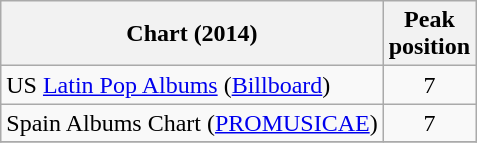<table class="wikitable sortable plainrowheaders">
<tr>
<th scope="col">Chart (2014)</th>
<th scope="col">Peak<br>position</th>
</tr>
<tr>
<td>US <a href='#'>Latin Pop Albums</a> (<a href='#'>Billboard</a>)</td>
<td align="center">7</td>
</tr>
<tr>
<td>Spain Albums Chart (<a href='#'>PROMUSICAE</a>)</td>
<td align="center">7</td>
</tr>
<tr>
</tr>
</table>
